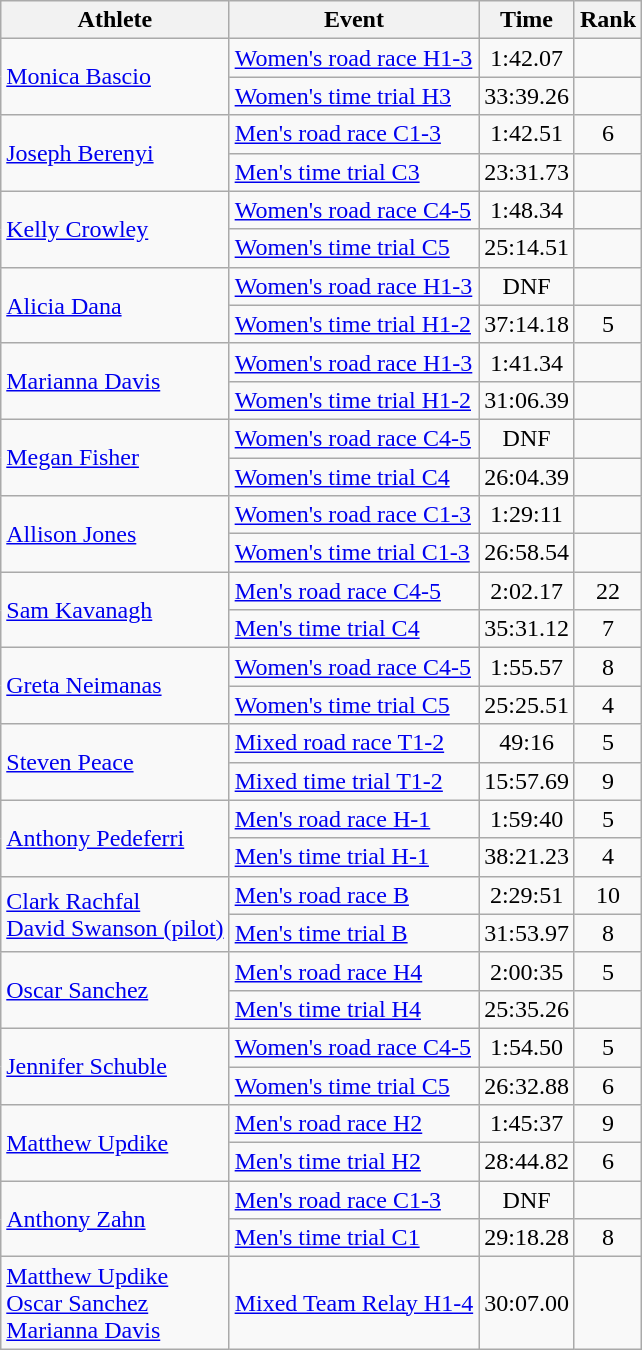<table class=wikitable>
<tr>
<th>Athlete</th>
<th>Event</th>
<th>Time</th>
<th>Rank</th>
</tr>
<tr>
<td rowspan="2"><a href='#'>Monica Bascio</a></td>
<td><a href='#'>Women's road race H1-3</a></td>
<td style="text-align:center;">1:42.07</td>
<td style="text-align:center;"></td>
</tr>
<tr>
<td><a href='#'>Women's time trial H3</a></td>
<td style="text-align:center;">33:39.26</td>
<td style="text-align:center;"></td>
</tr>
<tr>
<td rowspan="2"><a href='#'>Joseph Berenyi</a></td>
<td><a href='#'>Men's road race C1-3</a></td>
<td style="text-align:center;">1:42.51</td>
<td style="text-align:center;">6</td>
</tr>
<tr>
<td><a href='#'>Men's time trial C3</a></td>
<td style="text-align:center;">23:31.73</td>
<td style="text-align:center;"></td>
</tr>
<tr>
<td rowspan="2"><a href='#'>Kelly Crowley</a></td>
<td><a href='#'>Women's road race C4-5</a></td>
<td style="text-align:center;">1:48.34</td>
<td style="text-align:center;"></td>
</tr>
<tr>
<td><a href='#'>Women's time trial C5</a></td>
<td style="text-align:center;">25:14.51</td>
<td style="text-align:center;"></td>
</tr>
<tr>
<td rowspan="2"><a href='#'>Alicia Dana</a></td>
<td><a href='#'>Women's road race H1-3</a></td>
<td style="text-align:center;">DNF</td>
<td style="text-align:center;"></td>
</tr>
<tr>
<td><a href='#'>Women's time trial H1-2</a></td>
<td style="text-align:center;">37:14.18</td>
<td style="text-align:center;">5</td>
</tr>
<tr>
<td rowspan="2"><a href='#'>Marianna Davis</a></td>
<td><a href='#'>Women's road race H1-3</a></td>
<td style="text-align:center;">1:41.34</td>
<td style="text-align:center;"></td>
</tr>
<tr>
<td><a href='#'>Women's time trial H1-2</a></td>
<td style="text-align:center;">31:06.39</td>
<td style="text-align:center;"></td>
</tr>
<tr>
<td rowspan="2"><a href='#'>Megan Fisher</a></td>
<td><a href='#'>Women's road race C4-5</a></td>
<td style="text-align:center;">DNF</td>
<td style="text-align:center;"></td>
</tr>
<tr>
<td><a href='#'>Women's time trial C4</a></td>
<td style="text-align:center;">26:04.39</td>
<td style="text-align:center;"></td>
</tr>
<tr>
<td rowspan="2"><a href='#'>Allison Jones</a></td>
<td><a href='#'>Women's road race C1-3</a></td>
<td style="text-align:center;">1:29:11</td>
<td style="text-align:center;"></td>
</tr>
<tr>
<td><a href='#'>Women's time trial C1-3</a></td>
<td style="text-align:center;">26:58.54</td>
<td style="text-align:center;"></td>
</tr>
<tr>
<td rowspan="2"><a href='#'>Sam Kavanagh</a></td>
<td><a href='#'>Men's road race C4-5</a></td>
<td style="text-align:center;">2:02.17</td>
<td style="text-align:center;">22</td>
</tr>
<tr>
<td><a href='#'>Men's time trial C4</a></td>
<td style="text-align:center;">35:31.12</td>
<td style="text-align:center;">7</td>
</tr>
<tr>
<td rowspan="2"><a href='#'>Greta Neimanas</a></td>
<td><a href='#'>Women's road race C4-5</a></td>
<td style="text-align:center;">1:55.57</td>
<td style="text-align:center;">8</td>
</tr>
<tr>
<td><a href='#'>Women's time trial C5</a></td>
<td style="text-align:center;">25:25.51</td>
<td style="text-align:center;">4</td>
</tr>
<tr>
<td rowspan="2"><a href='#'>Steven Peace</a></td>
<td><a href='#'>Mixed road race T1-2</a></td>
<td style="text-align:center;">49:16</td>
<td style="text-align:center;">5</td>
</tr>
<tr>
<td><a href='#'>Mixed time trial T1-2</a></td>
<td style="text-align:center;">15:57.69</td>
<td style="text-align:center;">9</td>
</tr>
<tr>
<td rowspan="2"><a href='#'>Anthony Pedeferri</a></td>
<td><a href='#'>Men's road race H-1</a></td>
<td style="text-align:center;">1:59:40</td>
<td style="text-align:center;">5</td>
</tr>
<tr>
<td><a href='#'>Men's time trial H-1</a></td>
<td style="text-align:center;">38:21.23</td>
<td style="text-align:center;">4</td>
</tr>
<tr>
<td rowspan="2"><a href='#'>Clark Rachfal</a><br><a href='#'>David Swanson (pilot)</a></td>
<td><a href='#'>Men's road race B</a></td>
<td style="text-align:center;">2:29:51</td>
<td style="text-align:center;">10</td>
</tr>
<tr>
<td><a href='#'>Men's time trial B</a></td>
<td style="text-align:center;">31:53.97</td>
<td style="text-align:center;">8</td>
</tr>
<tr>
<td rowspan="2"><a href='#'>Oscar Sanchez</a></td>
<td><a href='#'>Men's road race H4</a></td>
<td style="text-align:center;">2:00:35</td>
<td style="text-align:center;">5</td>
</tr>
<tr>
<td><a href='#'>Men's time trial H4</a></td>
<td style="text-align:center;">25:35.26</td>
<td style="text-align:center;"></td>
</tr>
<tr>
<td rowspan="2"><a href='#'>Jennifer Schuble</a></td>
<td><a href='#'>Women's road race C4-5</a></td>
<td style="text-align:center;">1:54.50</td>
<td style="text-align:center;">5</td>
</tr>
<tr>
<td><a href='#'>Women's time trial C5</a></td>
<td style="text-align:center;">26:32.88</td>
<td style="text-align:center;">6</td>
</tr>
<tr>
<td rowspan="2"><a href='#'>Matthew Updike</a></td>
<td><a href='#'>Men's road race H2</a></td>
<td style="text-align:center;">1:45:37</td>
<td style="text-align:center;">9</td>
</tr>
<tr>
<td><a href='#'>Men's time trial H2</a></td>
<td style="text-align:center;">28:44.82</td>
<td style="text-align:center;">6</td>
</tr>
<tr>
<td rowspan="2"><a href='#'>Anthony Zahn</a></td>
<td><a href='#'>Men's road race C1-3</a></td>
<td style="text-align:center;">DNF</td>
<td style="text-align:center;"></td>
</tr>
<tr>
<td><a href='#'>Men's time trial C1</a></td>
<td style="text-align:center;">29:18.28</td>
<td style="text-align:center;">8</td>
</tr>
<tr>
<td><a href='#'>Matthew Updike</a><br><a href='#'>Oscar Sanchez</a><br><a href='#'>Marianna Davis</a></td>
<td><a href='#'>Mixed Team Relay H1-4</a></td>
<td style="text-align:center;">30:07.00</td>
<td style="text-align:center;"></td>
</tr>
</table>
